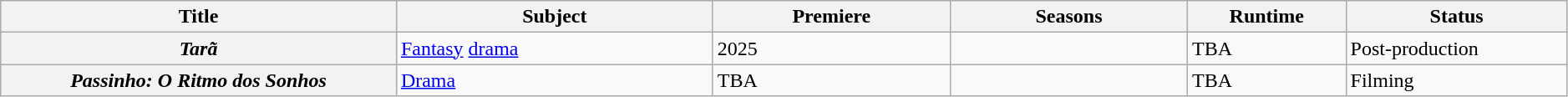<table class="wikitable plainrowheaders sortable" style="width:99%;">
<tr>
<th scope="col" style="width:25%;">Title</th>
<th scope="col" style="width:20%;">Subject</th>
<th scope="col" style="width:15%;">Premiere</th>
<th scope="col" style="width:15%;">Seasons</th>
<th scope="col" style="width:10%;">Runtime</th>
<th scope="col" style="width:14%;">Status</th>
</tr>
<tr>
<th scope="row"><em>Tarã</em></th>
<td><a href='#'>Fantasy</a> <a href='#'>drama</a></td>
<td>2025</td>
<td></td>
<td>TBA</td>
<td>Post-production</td>
</tr>
<tr>
<th scope="row"><em>Passinho: O Ritmo dos Sonhos</em></th>
<td><a href='#'>Drama</a></td>
<td>TBA</td>
<td></td>
<td>TBA</td>
<td>Filming</td>
</tr>
</table>
